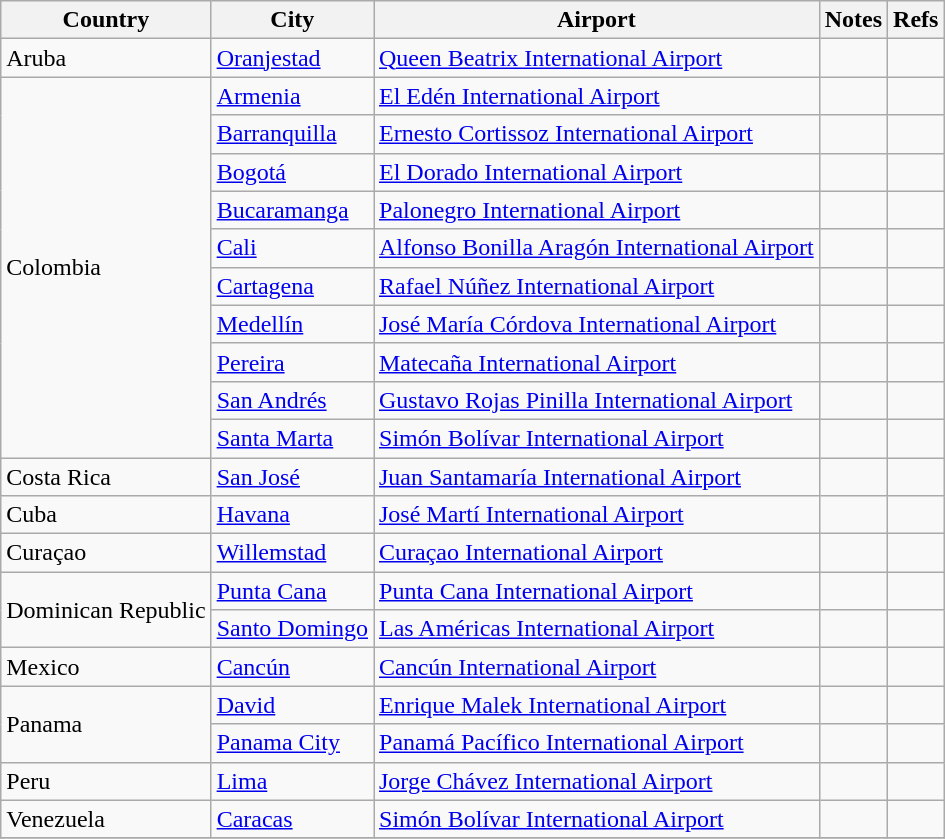<table class="wikitable sortable">
<tr>
<th>Country</th>
<th>City</th>
<th>Airport</th>
<th>Notes</th>
<th>Refs</th>
</tr>
<tr>
<td>Aruba</td>
<td><a href='#'>Oranjestad</a></td>
<td><a href='#'>Queen Beatrix International Airport</a></td>
<td align=center></td>
<td></td>
</tr>
<tr>
<td rowspan="10">Colombia</td>
<td><a href='#'>Armenia</a></td>
<td><a href='#'>El Edén International Airport</a></td>
<td align=center></td>
<td></td>
</tr>
<tr>
<td><a href='#'>Barranquilla</a></td>
<td><a href='#'>Ernesto Cortissoz International Airport</a></td>
<td></td>
<td></td>
</tr>
<tr>
<td><a href='#'>Bogotá</a></td>
<td><a href='#'>El Dorado International Airport</a></td>
<td></td>
<td></td>
</tr>
<tr>
<td><a href='#'>Bucaramanga</a></td>
<td><a href='#'>Palonegro International Airport</a></td>
<td align=center></td>
<td></td>
</tr>
<tr>
<td><a href='#'>Cali</a></td>
<td><a href='#'>Alfonso Bonilla Aragón International Airport</a></td>
<td></td>
<td></td>
</tr>
<tr>
<td><a href='#'>Cartagena</a></td>
<td><a href='#'>Rafael Núñez International Airport</a></td>
<td></td>
<td></td>
</tr>
<tr>
<td><a href='#'>Medellín</a></td>
<td><a href='#'>José María Córdova International Airport</a></td>
<td align=center></td>
<td></td>
</tr>
<tr>
<td><a href='#'>Pereira</a></td>
<td><a href='#'>Matecaña International Airport</a></td>
<td align=center></td>
<td></td>
</tr>
<tr>
<td><a href='#'>San Andrés</a></td>
<td><a href='#'>Gustavo Rojas Pinilla International Airport</a></td>
<td></td>
<td></td>
</tr>
<tr>
<td><a href='#'>Santa Marta</a></td>
<td><a href='#'>Simón Bolívar International Airport</a></td>
<td align=center></td>
<td></td>
</tr>
<tr>
<td>Costa Rica</td>
<td><a href='#'>San José</a></td>
<td><a href='#'>Juan Santamaría International Airport</a></td>
<td align=center></td>
<td></td>
</tr>
<tr>
<td>Cuba</td>
<td><a href='#'>Havana</a></td>
<td><a href='#'>José Martí International Airport</a></td>
<td align=center></td>
<td></td>
</tr>
<tr>
<td>Curaçao</td>
<td><a href='#'>Willemstad</a></td>
<td><a href='#'>Curaçao International Airport</a></td>
<td align=center></td>
<td></td>
</tr>
<tr>
<td rowspan=2>Dominican Republic</td>
<td><a href='#'>Punta Cana</a></td>
<td><a href='#'>Punta Cana International Airport</a></td>
<td align=center></td>
<td></td>
</tr>
<tr>
<td><a href='#'>Santo Domingo</a></td>
<td><a href='#'>Las Américas International Airport</a></td>
<td align=center></td>
<td></td>
</tr>
<tr>
<td>Mexico</td>
<td><a href='#'>Cancún</a></td>
<td><a href='#'>Cancún International Airport</a></td>
<td align="center"></td>
<td></td>
</tr>
<tr>
<td rowspan="2">Panama</td>
<td><a href='#'>David</a></td>
<td><a href='#'>Enrique Malek International Airport</a></td>
<td></td>
<td></td>
</tr>
<tr>
<td><a href='#'>Panama City</a></td>
<td><a href='#'>Panamá Pacífico International Airport</a></td>
<td></td>
<td></td>
</tr>
<tr>
<td>Peru</td>
<td><a href='#'>Lima</a></td>
<td><a href='#'>Jorge Chávez International Airport</a></td>
<td align=center></td>
<td align=center></td>
</tr>
<tr>
<td>Venezuela</td>
<td><a href='#'>Caracas</a></td>
<td><a href='#'>Simón Bolívar International Airport</a></td>
<td></td>
<td></td>
</tr>
<tr>
</tr>
</table>
